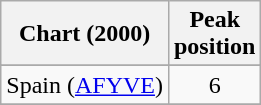<table class="wikitable sortable">
<tr>
<th>Chart (2000)</th>
<th>Peak<br>position</th>
</tr>
<tr>
</tr>
<tr>
</tr>
<tr>
<td>Spain (<a href='#'>AFYVE</a>)</td>
<td align="center">6</td>
</tr>
<tr>
</tr>
</table>
